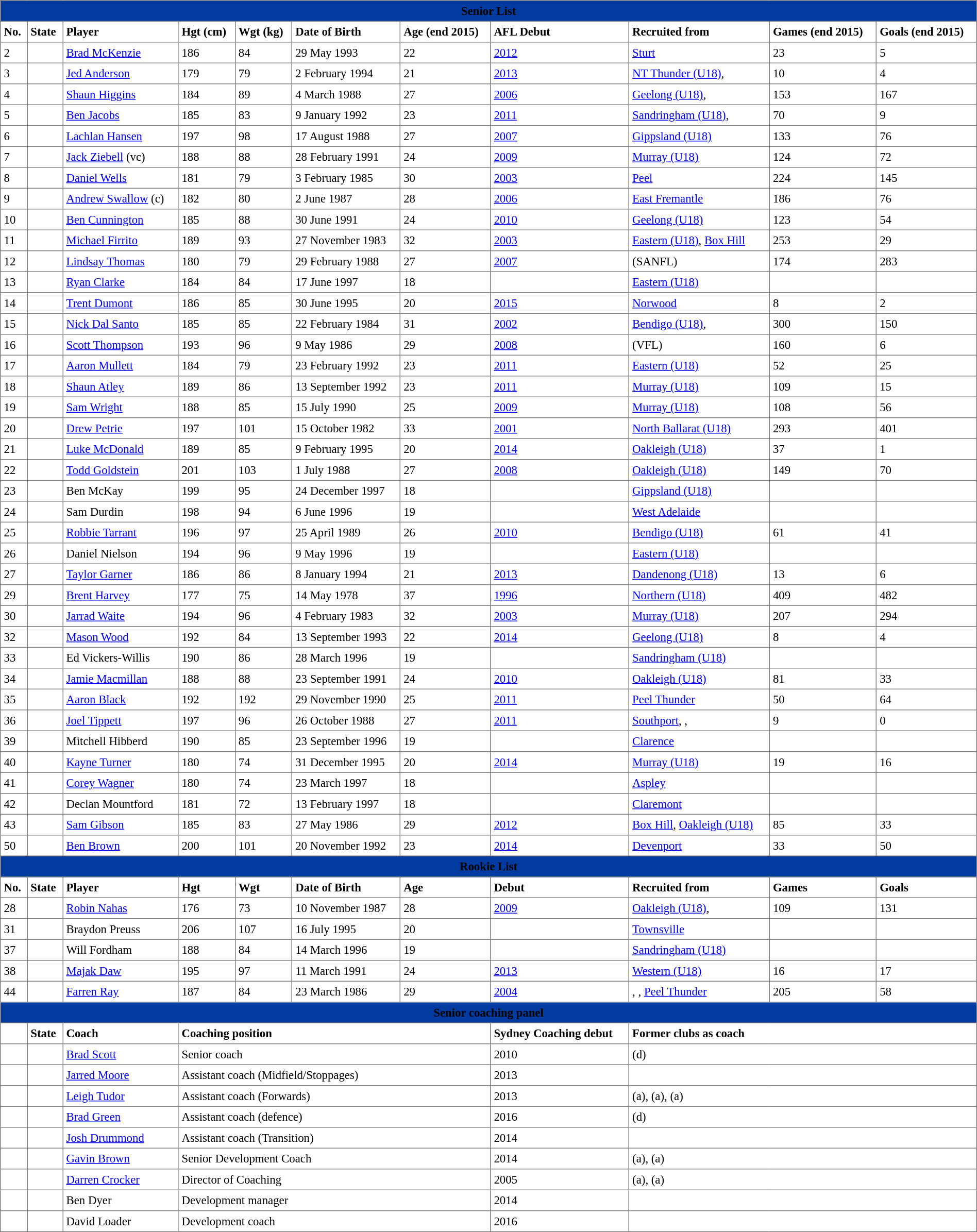<table border="1" cellpadding="4" cellspacing="0"  style="text-align:left; font-size:95%; border-collapse:collapse; width:100%;">
<tr style="background:#013B9F; text-align:center;">
<th colspan="11"><span>Senior List</span></th>
</tr>
<tr>
<th>No.</th>
<th>State</th>
<th>Player</th>
<th>Hgt (cm)</th>
<th>Wgt (kg)</th>
<th>Date of Birth</th>
<th>Age (end 2015)</th>
<th>AFL Debut</th>
<th>Recruited from</th>
<th>Games (end 2015)</th>
<th>Goals (end 2015)</th>
</tr>
<tr>
<td>2</td>
<td></td>
<td><a href='#'>Brad McKenzie</a></td>
<td>186</td>
<td>84</td>
<td>29 May 1993</td>
<td>22</td>
<td><a href='#'>2012</a></td>
<td><a href='#'>Sturt</a></td>
<td>23</td>
<td>5</td>
</tr>
<tr>
<td>3</td>
<td></td>
<td><a href='#'>Jed Anderson</a></td>
<td>179</td>
<td>79</td>
<td>2 February 1994</td>
<td>21</td>
<td><a href='#'>2013</a></td>
<td><a href='#'>NT Thunder (U18)</a>, </td>
<td>10</td>
<td>4</td>
</tr>
<tr>
<td>4</td>
<td></td>
<td><a href='#'>Shaun Higgins</a></td>
<td>184</td>
<td>89</td>
<td>4 March 1988</td>
<td>27</td>
<td><a href='#'>2006</a></td>
<td><a href='#'>Geelong (U18)</a>, </td>
<td>153</td>
<td>167</td>
</tr>
<tr>
<td>5</td>
<td></td>
<td><a href='#'>Ben Jacobs</a></td>
<td>185</td>
<td>83</td>
<td>9 January 1992</td>
<td>23</td>
<td><a href='#'>2011</a></td>
<td><a href='#'>Sandringham (U18)</a>, </td>
<td>70</td>
<td>9</td>
</tr>
<tr>
<td>6</td>
<td></td>
<td><a href='#'>Lachlan Hansen</a></td>
<td>197</td>
<td>98</td>
<td>17 August 1988</td>
<td>27</td>
<td><a href='#'>2007</a></td>
<td><a href='#'>Gippsland (U18)</a></td>
<td>133</td>
<td>76</td>
</tr>
<tr>
<td>7</td>
<td></td>
<td><a href='#'>Jack Ziebell</a> (vc)</td>
<td>188</td>
<td>88</td>
<td>28 February 1991</td>
<td>24</td>
<td><a href='#'>2009</a></td>
<td><a href='#'>Murray (U18)</a></td>
<td>124</td>
<td>72</td>
</tr>
<tr>
<td>8</td>
<td></td>
<td><a href='#'>Daniel Wells</a></td>
<td>181</td>
<td>79</td>
<td>3 February 1985</td>
<td>30</td>
<td><a href='#'>2003</a></td>
<td><a href='#'>Peel</a></td>
<td>224</td>
<td>145</td>
</tr>
<tr>
<td>9</td>
<td></td>
<td><a href='#'>Andrew Swallow</a> (c)</td>
<td>182</td>
<td>80</td>
<td>2 June 1987</td>
<td>28</td>
<td><a href='#'>2006</a></td>
<td><a href='#'>East Fremantle</a></td>
<td>186</td>
<td>76</td>
</tr>
<tr>
<td>10</td>
<td></td>
<td><a href='#'>Ben Cunnington</a></td>
<td>185</td>
<td>88</td>
<td>30 June 1991</td>
<td>24</td>
<td><a href='#'>2010</a></td>
<td><a href='#'>Geelong (U18)</a></td>
<td>123</td>
<td>54</td>
</tr>
<tr>
<td>11</td>
<td></td>
<td><a href='#'>Michael Firrito</a></td>
<td>189</td>
<td>93</td>
<td>27 November 1983</td>
<td>32</td>
<td><a href='#'>2003</a></td>
<td><a href='#'>Eastern (U18)</a>, <a href='#'>Box Hill</a></td>
<td>253</td>
<td>29</td>
</tr>
<tr>
<td>12</td>
<td></td>
<td><a href='#'>Lindsay Thomas</a></td>
<td>180</td>
<td>79</td>
<td>29 February 1988</td>
<td>27</td>
<td><a href='#'>2007</a></td>
<td> (SANFL)</td>
<td>174</td>
<td>283</td>
</tr>
<tr>
<td>13</td>
<td></td>
<td><a href='#'>Ryan Clarke</a></td>
<td>184</td>
<td>84</td>
<td>17 June 1997</td>
<td>18</td>
<td></td>
<td><a href='#'>Eastern (U18)</a></td>
<td></td>
<td></td>
</tr>
<tr>
<td>14</td>
<td></td>
<td><a href='#'>Trent Dumont</a></td>
<td>186</td>
<td>85</td>
<td>30 June 1995</td>
<td>20</td>
<td><a href='#'>2015</a></td>
<td><a href='#'>Norwood</a></td>
<td>8</td>
<td>2</td>
</tr>
<tr>
<td>15</td>
<td></td>
<td><a href='#'>Nick Dal Santo</a></td>
<td>185</td>
<td>85</td>
<td>22 February 1984</td>
<td>31</td>
<td><a href='#'>2002</a></td>
<td><a href='#'>Bendigo (U18)</a>, </td>
<td>300</td>
<td>150</td>
</tr>
<tr>
<td>16</td>
<td></td>
<td><a href='#'>Scott Thompson</a></td>
<td>193</td>
<td>96</td>
<td>9 May 1986</td>
<td>29</td>
<td><a href='#'>2008</a></td>
<td> (VFL)</td>
<td>160</td>
<td>6</td>
</tr>
<tr>
<td>17</td>
<td></td>
<td><a href='#'>Aaron Mullett</a></td>
<td>184</td>
<td>79</td>
<td>23 February 1992</td>
<td>23</td>
<td><a href='#'>2011</a></td>
<td><a href='#'>Eastern (U18)</a></td>
<td>52</td>
<td>25</td>
</tr>
<tr>
<td>18</td>
<td></td>
<td><a href='#'>Shaun Atley</a></td>
<td>189</td>
<td>86</td>
<td>13 September 1992</td>
<td>23</td>
<td><a href='#'>2011</a></td>
<td><a href='#'>Murray (U18)</a></td>
<td>109</td>
<td>15</td>
</tr>
<tr>
<td>19</td>
<td></td>
<td><a href='#'>Sam Wright</a></td>
<td>188</td>
<td>85</td>
<td>15 July 1990</td>
<td>25</td>
<td><a href='#'>2009</a></td>
<td><a href='#'>Murray (U18)</a></td>
<td>108</td>
<td>56</td>
</tr>
<tr>
<td>20</td>
<td></td>
<td><a href='#'>Drew Petrie</a></td>
<td>197</td>
<td>101</td>
<td>15 October 1982</td>
<td>33</td>
<td><a href='#'>2001</a></td>
<td><a href='#'>North Ballarat (U18)</a></td>
<td>293</td>
<td>401</td>
</tr>
<tr>
<td>21</td>
<td></td>
<td><a href='#'>Luke McDonald</a></td>
<td>189</td>
<td>85</td>
<td>9 February 1995</td>
<td>20</td>
<td><a href='#'>2014</a></td>
<td><a href='#'>Oakleigh (U18)</a></td>
<td>37</td>
<td>1</td>
</tr>
<tr>
<td>22</td>
<td></td>
<td><a href='#'>Todd Goldstein</a></td>
<td>201</td>
<td>103</td>
<td>1 July 1988</td>
<td>27</td>
<td><a href='#'>2008</a></td>
<td><a href='#'>Oakleigh (U18)</a></td>
<td>149</td>
<td>70</td>
</tr>
<tr>
<td>23</td>
<td></td>
<td>Ben McKay</td>
<td>199</td>
<td>95</td>
<td>24 December 1997</td>
<td>18</td>
<td></td>
<td><a href='#'>Gippsland (U18)</a></td>
<td></td>
<td></td>
</tr>
<tr>
<td>24</td>
<td></td>
<td>Sam Durdin</td>
<td>198</td>
<td>94</td>
<td>6 June 1996</td>
<td>19</td>
<td></td>
<td><a href='#'>West Adelaide</a></td>
<td></td>
<td></td>
</tr>
<tr>
<td>25</td>
<td></td>
<td><a href='#'>Robbie Tarrant</a></td>
<td>196</td>
<td>97</td>
<td>25 April 1989</td>
<td>26</td>
<td><a href='#'>2010</a></td>
<td><a href='#'>Bendigo (U18)</a></td>
<td>61</td>
<td>41</td>
</tr>
<tr>
<td>26</td>
<td></td>
<td>Daniel Nielson</td>
<td>194</td>
<td>96</td>
<td>9 May 1996</td>
<td>19</td>
<td></td>
<td><a href='#'>Eastern (U18)</a></td>
<td></td>
<td></td>
</tr>
<tr>
<td>27</td>
<td></td>
<td><a href='#'>Taylor Garner</a></td>
<td>186</td>
<td>86</td>
<td>8 January 1994</td>
<td>21</td>
<td><a href='#'>2013</a></td>
<td><a href='#'>Dandenong (U18)</a></td>
<td>13</td>
<td>6</td>
</tr>
<tr>
<td>29</td>
<td></td>
<td><a href='#'>Brent Harvey</a></td>
<td>177</td>
<td>75</td>
<td>14 May 1978</td>
<td>37</td>
<td><a href='#'>1996</a></td>
<td><a href='#'>Northern (U18)</a></td>
<td>409</td>
<td>482</td>
</tr>
<tr>
<td>30</td>
<td></td>
<td><a href='#'>Jarrad Waite</a></td>
<td>194</td>
<td>96</td>
<td>4 February 1983</td>
<td>32</td>
<td><a href='#'>2003</a></td>
<td><a href='#'>Murray (U18)</a></td>
<td>207</td>
<td>294</td>
</tr>
<tr>
<td>32</td>
<td></td>
<td><a href='#'>Mason Wood</a></td>
<td>192</td>
<td>84</td>
<td>13 September 1993</td>
<td>22</td>
<td><a href='#'>2014</a></td>
<td><a href='#'>Geelong (U18)</a></td>
<td>8</td>
<td>4</td>
</tr>
<tr>
<td>33</td>
<td></td>
<td>Ed Vickers-Willis</td>
<td>190</td>
<td>86</td>
<td>28 March 1996</td>
<td>19</td>
<td></td>
<td><a href='#'>Sandringham (U18)</a></td>
<td></td>
<td></td>
</tr>
<tr>
<td>34</td>
<td></td>
<td><a href='#'>Jamie Macmillan</a></td>
<td>188</td>
<td>88</td>
<td>23 September 1991</td>
<td>24</td>
<td><a href='#'>2010</a></td>
<td><a href='#'>Oakleigh (U18)</a></td>
<td>81</td>
<td>33</td>
</tr>
<tr>
<td>35</td>
<td></td>
<td><a href='#'>Aaron Black</a></td>
<td>192</td>
<td>192</td>
<td>29 November 1990</td>
<td>25</td>
<td><a href='#'>2011</a></td>
<td><a href='#'>Peel Thunder</a></td>
<td>50</td>
<td>64</td>
</tr>
<tr>
<td>36</td>
<td></td>
<td><a href='#'>Joel Tippett</a></td>
<td>197</td>
<td>96</td>
<td>26 October 1988</td>
<td>27</td>
<td><a href='#'>2011</a></td>
<td><a href='#'>Southport</a>, , </td>
<td>9</td>
<td>0</td>
</tr>
<tr>
<td>39</td>
<td></td>
<td>Mitchell Hibberd</td>
<td>190</td>
<td>85</td>
<td>23 September 1996</td>
<td>19</td>
<td></td>
<td><a href='#'>Clarence</a></td>
<td></td>
<td></td>
</tr>
<tr>
<td>40</td>
<td></td>
<td><a href='#'>Kayne Turner</a></td>
<td>180</td>
<td>74</td>
<td>31 December 1995</td>
<td>20</td>
<td><a href='#'>2014</a></td>
<td><a href='#'>Murray (U18)</a></td>
<td>19</td>
<td>16</td>
</tr>
<tr>
<td>41</td>
<td></td>
<td><a href='#'>Corey Wagner</a></td>
<td>180</td>
<td>74</td>
<td>23 March 1997</td>
<td>18</td>
<td></td>
<td><a href='#'>Aspley</a></td>
<td></td>
<td></td>
</tr>
<tr>
<td>42</td>
<td></td>
<td>Declan Mountford</td>
<td>181</td>
<td>72</td>
<td>13 February 1997</td>
<td>18</td>
<td></td>
<td><a href='#'>Claremont</a></td>
<td></td>
<td></td>
</tr>
<tr>
<td>43</td>
<td></td>
<td><a href='#'>Sam Gibson</a></td>
<td>185</td>
<td>83</td>
<td>27 May 1986</td>
<td>29</td>
<td><a href='#'>2012</a></td>
<td><a href='#'>Box Hill</a>, <a href='#'>Oakleigh (U18)</a></td>
<td>85</td>
<td>33</td>
</tr>
<tr>
<td>50</td>
<td></td>
<td><a href='#'>Ben Brown</a></td>
<td>200</td>
<td>101</td>
<td>20 November 1992</td>
<td>23</td>
<td><a href='#'>2014</a></td>
<td><a href='#'>Devenport</a></td>
<td>33</td>
<td>50</td>
</tr>
<tr>
<th colspan="11" style="background:#013B9F; text-align:center;"><span>Rookie List</span></th>
</tr>
<tr>
<th>No.</th>
<th>State</th>
<th>Player</th>
<th>Hgt</th>
<th>Wgt</th>
<th>Date of Birth</th>
<th>Age</th>
<th>Debut</th>
<th>Recruited from</th>
<th>Games</th>
<th>Goals</th>
</tr>
<tr>
<td>28</td>
<td></td>
<td><a href='#'>Robin Nahas</a></td>
<td>176</td>
<td>73</td>
<td>10 November 1987</td>
<td>28</td>
<td><a href='#'>2009</a></td>
<td><a href='#'>Oakleigh (U18)</a>, </td>
<td>109</td>
<td>131</td>
</tr>
<tr>
<td>31</td>
<td></td>
<td>Braydon Preuss</td>
<td>206</td>
<td>107</td>
<td>16 July 1995</td>
<td>20</td>
<td></td>
<td><a href='#'>Townsville</a></td>
<td></td>
<td></td>
</tr>
<tr>
<td>37</td>
<td></td>
<td>Will Fordham</td>
<td>188</td>
<td>84</td>
<td>14 March 1996</td>
<td>19</td>
<td></td>
<td><a href='#'>Sandringham (U18)</a></td>
<td></td>
<td></td>
</tr>
<tr>
<td>38</td>
<td></td>
<td><a href='#'>Majak Daw</a></td>
<td>195</td>
<td>97</td>
<td>11 March 1991</td>
<td>24</td>
<td><a href='#'>2013</a></td>
<td><a href='#'>Western (U18)</a></td>
<td>16</td>
<td>17</td>
</tr>
<tr>
<td>44</td>
<td></td>
<td><a href='#'>Farren Ray</a></td>
<td>187</td>
<td>84</td>
<td>23 March 1986</td>
<td>29</td>
<td><a href='#'>2004</a></td>
<td>, , <a href='#'>Peel Thunder</a></td>
<td>205</td>
<td>58</td>
</tr>
<tr>
<th colspan="11" style="background:#013B9F; text-align:center;"><span>Senior coaching panel</span></th>
</tr>
<tr>
<th></th>
<th>State</th>
<th>Coach</th>
<th colspan="4">Coaching position</th>
<th>Sydney Coaching debut</th>
<th colspan="3">Former clubs as coach</th>
</tr>
<tr>
<td></td>
<td></td>
<td><a href='#'>Brad Scott</a></td>
<td colspan="4">Senior coach</td>
<td>2010</td>
<td colspan="3"> (d)</td>
</tr>
<tr>
<td></td>
<td></td>
<td><a href='#'>Jarred Moore</a></td>
<td colspan="4">Assistant coach (Midfield/Stoppages)</td>
<td>2013</td>
<td colspan="3"></td>
</tr>
<tr>
<td></td>
<td></td>
<td><a href='#'>Leigh Tudor</a></td>
<td colspan="4">Assistant coach (Forwards)</td>
<td>2013</td>
<td colspan="3"> (a),  (a),  (a)</td>
</tr>
<tr>
<td></td>
<td></td>
<td><a href='#'>Brad Green</a></td>
<td colspan="4">Assistant coach (defence)</td>
<td>2016</td>
<td colspan="3"> (d)</td>
</tr>
<tr>
<td></td>
<td></td>
<td><a href='#'>Josh Drummond</a></td>
<td colspan="4">Assistant coach (Transition)</td>
<td>2014</td>
<td colspan="3"></td>
</tr>
<tr>
<td></td>
<td></td>
<td><a href='#'>Gavin Brown</a></td>
<td colspan="4">Senior Development Coach</td>
<td>2014</td>
<td colspan="3"> (a),  (a)</td>
</tr>
<tr>
<td></td>
<td></td>
<td><a href='#'>Darren Crocker</a></td>
<td colspan="4">Director of Coaching</td>
<td>2005</td>
<td colspan="3"> (a),  (a)</td>
</tr>
<tr>
<td></td>
<td></td>
<td>Ben Dyer</td>
<td colspan="4">Development manager</td>
<td>2014</td>
<td colspan="3"></td>
</tr>
<tr>
<td></td>
<td></td>
<td>David Loader</td>
<td colspan="4">Development coach</td>
<td>2016</td>
<td colspan="3"></td>
</tr>
</table>
